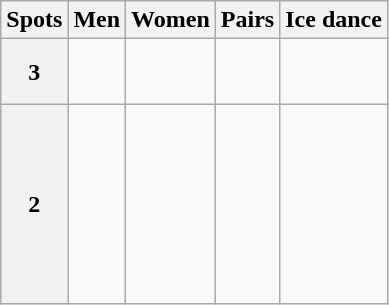<table class="wikitable unsortable" style="text-align:left;">
<tr>
<th scope="col">Spots</th>
<th scope="col">Men</th>
<th scope="col">Women</th>
<th scope="col">Pairs</th>
<th scope="col">Ice dance</th>
</tr>
<tr>
<th scope="row">3</th>
<td valign="top"></td>
<td valign="top"><br></td>
<td valign="top"><br></td>
<td valign="top"><br><br></td>
</tr>
<tr>
<th scope="row">2</th>
<td valign="top"><br><br><br><br><br><br><br></td>
<td valign="top"><br><br><br><br><br></td>
<td valign="top"><br><br><br><br><br><br></td>
<td valign="top"><br><br><br></td>
</tr>
</table>
